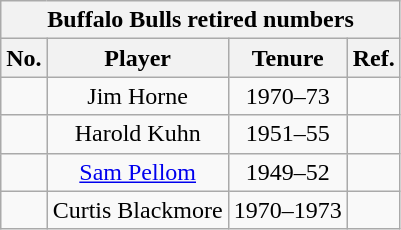<table class= "wikitable" style=text-align:center>
<tr>
<th colspan=6 style= ><strong>Buffalo Bulls retired numbers</strong></th>
</tr>
<tr>
<th style= >No.</th>
<th style= >Player</th>
<th style= >Tenure</th>
<th style= >Ref.</th>
</tr>
<tr>
<td></td>
<td>Jim Horne</td>
<td>1970–73</td>
<td></td>
</tr>
<tr>
<td></td>
<td>Harold Kuhn</td>
<td>1951–55</td>
<td></td>
</tr>
<tr>
<td></td>
<td><a href='#'>Sam Pellom</a></td>
<td>1949–52</td>
<td></td>
</tr>
<tr>
<td></td>
<td>Curtis Blackmore</td>
<td>1970–1973</td>
<td></td>
</tr>
</table>
